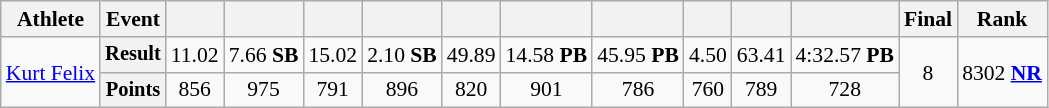<table class="wikitable" style="font-size:90%">
<tr>
<th>Athlete</th>
<th>Event</th>
<th></th>
<th></th>
<th></th>
<th></th>
<th></th>
<th></th>
<th></th>
<th></th>
<th></th>
<th></th>
<th>Final</th>
<th>Rank</th>
</tr>
<tr style=text-align:center>
<td rowspan=2 style=text-align:left><a href='#'>Kurt Felix</a></td>
<th style="font-size:95%">Result</th>
<td>11.02</td>
<td>7.66 <strong>SB</strong></td>
<td>15.02</td>
<td>2.10 <strong>SB</strong></td>
<td>49.89</td>
<td>14.58 <strong>PB</strong></td>
<td>45.95 <strong>PB</strong></td>
<td>4.50</td>
<td>63.41</td>
<td>4:32.57 <strong>PB</strong></td>
<td rowspan=2>8</td>
<td rowspan=2>8302 <strong><a href='#'>NR</a></strong></td>
</tr>
<tr style=text-align:center>
<th style="font-size:95%">Points</th>
<td>856</td>
<td>975</td>
<td>791</td>
<td>896</td>
<td>820</td>
<td>901</td>
<td>786</td>
<td>760</td>
<td>789</td>
<td>728</td>
</tr>
</table>
